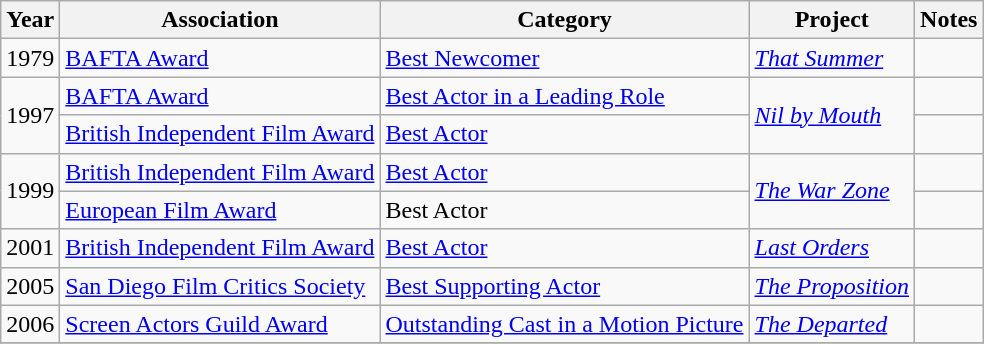<table class="wikitable sortable">
<tr>
<th>Year</th>
<th>Association</th>
<th>Category</th>
<th>Project</th>
<th class="unsortable">Notes</th>
</tr>
<tr>
<td>1979</td>
<td><a href='#'>BAFTA Award</a></td>
<td><a href='#'>Best Newcomer</a></td>
<td><em><a href='#'>That Summer</a></em></td>
<td></td>
</tr>
<tr>
<td rowspan=2>1997</td>
<td><a href='#'>BAFTA Award</a></td>
<td><a href='#'>Best Actor in a Leading Role</a></td>
<td rowspan=2><em><a href='#'>Nil by Mouth</a></em></td>
<td></td>
</tr>
<tr>
<td><a href='#'>British Independent Film Award</a></td>
<td><a href='#'>Best Actor</a></td>
<td></td>
</tr>
<tr>
<td rowspan=2>1999</td>
<td><a href='#'>British Independent Film Award</a></td>
<td><a href='#'>Best Actor</a></td>
<td rowspan=2><em><a href='#'>The War Zone</a></em></td>
<td></td>
</tr>
<tr>
<td><a href='#'>European Film Award</a></td>
<td>Best Actor</td>
<td></td>
</tr>
<tr>
<td>2001</td>
<td><a href='#'>British Independent Film Award</a></td>
<td><a href='#'>Best Actor</a></td>
<td><em><a href='#'>Last Orders</a></em></td>
<td></td>
</tr>
<tr>
<td>2005</td>
<td><a href='#'>San Diego Film Critics Society</a></td>
<td><a href='#'>Best Supporting Actor</a></td>
<td><em><a href='#'>The Proposition</a></em></td>
<td></td>
</tr>
<tr>
<td>2006</td>
<td><a href='#'>Screen Actors Guild Award</a></td>
<td><a href='#'>Outstanding Cast in a Motion Picture</a></td>
<td><em><a href='#'>The Departed</a></em></td>
<td></td>
</tr>
<tr>
</tr>
</table>
